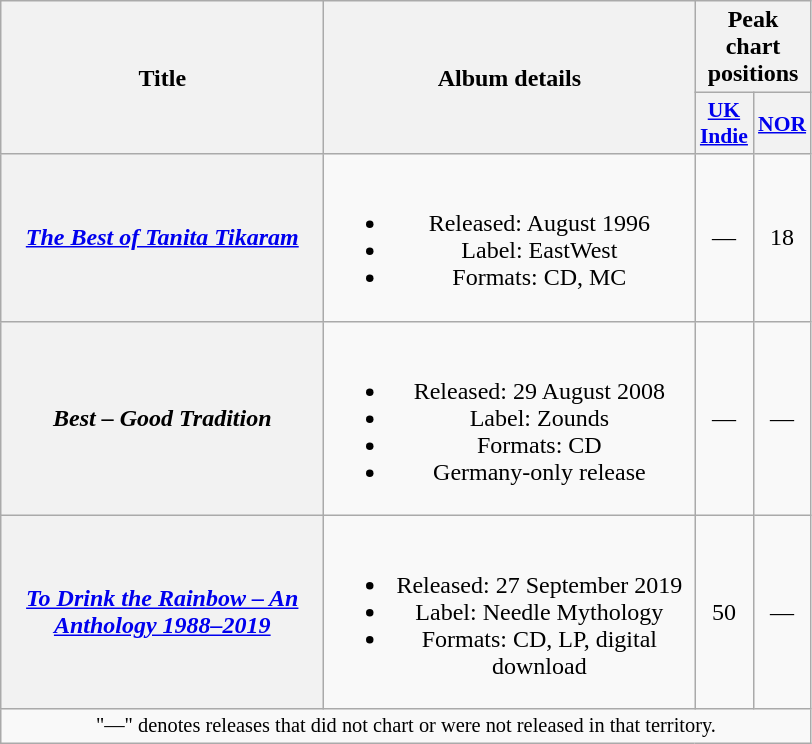<table class="wikitable plainrowheaders" style="text-align:center;">
<tr>
<th rowspan="2" scope="col" style="width:13em;">Title</th>
<th rowspan="2" scope="col" style="width:15em;">Album details</th>
<th colspan="2">Peak chart positions</th>
</tr>
<tr>
<th scope="col" style="width:2em;font-size:90%;"><a href='#'>UK Indie</a><br></th>
<th scope="col" style="width:2em;font-size:90%;"><a href='#'>NOR</a><br></th>
</tr>
<tr>
<th scope="row"><em><a href='#'>The Best of Tanita Tikaram</a></em></th>
<td><br><ul><li>Released: August 1996</li><li>Label: EastWest</li><li>Formats: CD, MC</li></ul></td>
<td>—</td>
<td>18</td>
</tr>
<tr>
<th scope="row"><em>Best – Good Tradition</em></th>
<td><br><ul><li>Released: 29 August 2008</li><li>Label: Zounds</li><li>Formats: CD</li><li>Germany-only release</li></ul></td>
<td>—</td>
<td>—</td>
</tr>
<tr>
<th scope="row"><em><a href='#'>To Drink the Rainbow – An Anthology 1988–2019</a></em></th>
<td><br><ul><li>Released: 27 September 2019</li><li>Label: Needle Mythology</li><li>Formats: CD, LP, digital download</li></ul></td>
<td>50</td>
<td>—</td>
</tr>
<tr>
<td colspan="4" style="font-size:85%">"—" denotes releases that did not chart or were not released in that territory.</td>
</tr>
</table>
